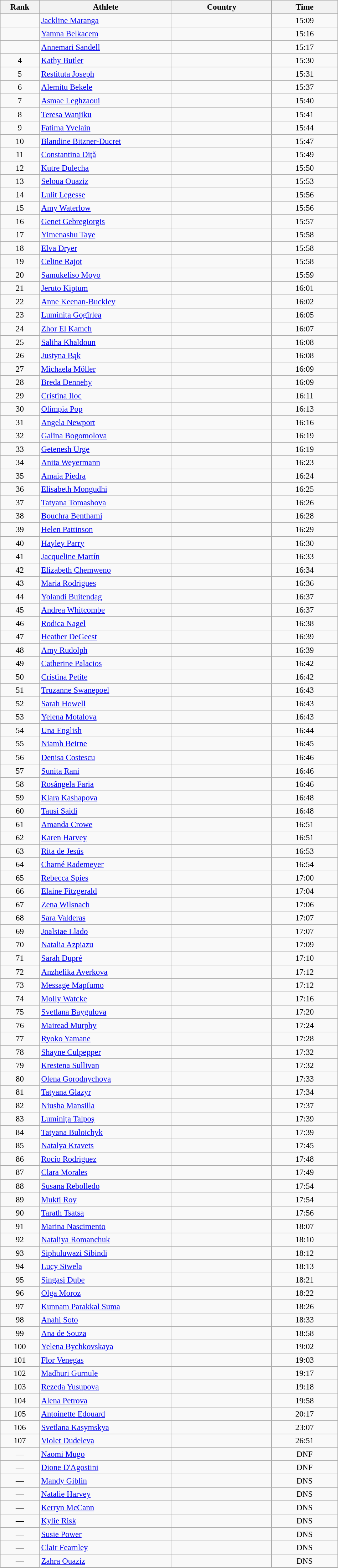<table class="wikitable sortable" style=" text-align:center; font-size:95%;" width="50%">
<tr>
<th width=5%>Rank</th>
<th width=20%>Athlete</th>
<th width=15%>Country</th>
<th width=10%>Time</th>
</tr>
<tr>
<td align=center></td>
<td align=left><a href='#'>Jackline Maranga</a></td>
<td align=left></td>
<td>15:09</td>
</tr>
<tr>
<td align=center></td>
<td align=left><a href='#'>Yamna Belkacem</a></td>
<td align=left></td>
<td>15:16</td>
</tr>
<tr>
<td align=center></td>
<td align=left><a href='#'>Annemari Sandell</a></td>
<td align=left></td>
<td>15:17</td>
</tr>
<tr>
<td align=center>4</td>
<td align=left><a href='#'>Kathy Butler</a></td>
<td align=left></td>
<td>15:30</td>
</tr>
<tr>
<td align=center>5</td>
<td align=left><a href='#'>Restituta Joseph</a></td>
<td align=left></td>
<td>15:31</td>
</tr>
<tr>
<td align=center>6</td>
<td align=left><a href='#'>Alemitu Bekele</a></td>
<td align=left></td>
<td>15:37</td>
</tr>
<tr>
<td align=center>7</td>
<td align=left><a href='#'>Asmae Leghzaoui</a></td>
<td align=left></td>
<td>15:40</td>
</tr>
<tr>
<td align=center>8</td>
<td align=left><a href='#'>Teresa Wanjiku</a></td>
<td align=left></td>
<td>15:41</td>
</tr>
<tr>
<td align=center>9</td>
<td align=left><a href='#'>Fatima Yvelain</a></td>
<td align=left></td>
<td>15:44</td>
</tr>
<tr>
<td align=center>10</td>
<td align=left><a href='#'>Blandine Bitzner-Ducret</a></td>
<td align=left></td>
<td>15:47</td>
</tr>
<tr>
<td align=center>11</td>
<td align=left><a href='#'>Constantina Diţă</a></td>
<td align=left></td>
<td>15:49</td>
</tr>
<tr>
<td align=center>12</td>
<td align=left><a href='#'>Kutre Dulecha</a></td>
<td align=left></td>
<td>15:50</td>
</tr>
<tr>
<td align=center>13</td>
<td align=left><a href='#'>Seloua Ouaziz</a></td>
<td align=left></td>
<td>15:53</td>
</tr>
<tr>
<td align=center>14</td>
<td align=left><a href='#'>Lulit Legesse</a></td>
<td align=left></td>
<td>15:56</td>
</tr>
<tr>
<td align=center>15</td>
<td align=left><a href='#'>Amy Waterlow</a></td>
<td align=left></td>
<td>15:56</td>
</tr>
<tr>
<td align=center>16</td>
<td align=left><a href='#'>Genet Gebregiorgis</a></td>
<td align=left></td>
<td>15:57</td>
</tr>
<tr>
<td align=center>17</td>
<td align=left><a href='#'>Yimenashu Taye</a></td>
<td align=left></td>
<td>15:58</td>
</tr>
<tr>
<td align=center>18</td>
<td align=left><a href='#'>Elva Dryer</a></td>
<td align=left></td>
<td>15:58</td>
</tr>
<tr>
<td align=center>19</td>
<td align=left><a href='#'>Celine Rajot</a></td>
<td align=left></td>
<td>15:58</td>
</tr>
<tr>
<td align=center>20</td>
<td align=left><a href='#'>Samukeliso Moyo</a></td>
<td align=left></td>
<td>15:59</td>
</tr>
<tr>
<td align=center>21</td>
<td align=left><a href='#'>Jeruto Kiptum</a></td>
<td align=left></td>
<td>16:01</td>
</tr>
<tr>
<td align=center>22</td>
<td align=left><a href='#'>Anne Keenan-Buckley</a></td>
<td align=left></td>
<td>16:02</td>
</tr>
<tr>
<td align=center>23</td>
<td align=left><a href='#'>Luminita Gogîrlea</a></td>
<td align=left></td>
<td>16:05</td>
</tr>
<tr>
<td align=center>24</td>
<td align=left><a href='#'>Zhor El Kamch</a></td>
<td align=left></td>
<td>16:07</td>
</tr>
<tr>
<td align=center>25</td>
<td align=left><a href='#'>Saliha Khaldoun</a></td>
<td align=left></td>
<td>16:08</td>
</tr>
<tr>
<td align=center>26</td>
<td align=left><a href='#'>Justyna Bąk</a></td>
<td align=left></td>
<td>16:08</td>
</tr>
<tr>
<td align=center>27</td>
<td align=left><a href='#'>Michaela Möller</a></td>
<td align=left></td>
<td>16:09</td>
</tr>
<tr>
<td align=center>28</td>
<td align=left><a href='#'>Breda Dennehy</a></td>
<td align=left></td>
<td>16:09</td>
</tr>
<tr>
<td align=center>29</td>
<td align=left><a href='#'>Cristina Iloc</a></td>
<td align=left></td>
<td>16:11</td>
</tr>
<tr>
<td align=center>30</td>
<td align=left><a href='#'>Olimpia Pop</a></td>
<td align=left></td>
<td>16:13</td>
</tr>
<tr>
<td align=center>31</td>
<td align=left><a href='#'>Angela Newport</a></td>
<td align=left></td>
<td>16:16</td>
</tr>
<tr>
<td align=center>32</td>
<td align=left><a href='#'>Galina Bogomolova</a></td>
<td align=left></td>
<td>16:19</td>
</tr>
<tr>
<td align=center>33</td>
<td align=left><a href='#'>Getenesh Urge</a></td>
<td align=left></td>
<td>16:19</td>
</tr>
<tr>
<td align=center>34</td>
<td align=left><a href='#'>Anita Weyermann</a></td>
<td align=left></td>
<td>16:23</td>
</tr>
<tr>
<td align=center>35</td>
<td align=left><a href='#'>Amaia Piedra</a></td>
<td align=left></td>
<td>16:24</td>
</tr>
<tr>
<td align=center>36</td>
<td align=left><a href='#'>Elisabeth Mongudhi</a></td>
<td align=left></td>
<td>16:25</td>
</tr>
<tr>
<td align=center>37</td>
<td align=left><a href='#'>Tatyana Tomashova</a></td>
<td align=left></td>
<td>16:26</td>
</tr>
<tr>
<td align=center>38</td>
<td align=left><a href='#'>Bouchra Benthami</a></td>
<td align=left></td>
<td>16:28</td>
</tr>
<tr>
<td align=center>39</td>
<td align=left><a href='#'>Helen Pattinson</a></td>
<td align=left></td>
<td>16:29</td>
</tr>
<tr>
<td align=center>40</td>
<td align=left><a href='#'>Hayley Parry</a></td>
<td align=left></td>
<td>16:30</td>
</tr>
<tr>
<td align=center>41</td>
<td align=left><a href='#'>Jacqueline Martín</a></td>
<td align=left></td>
<td>16:33</td>
</tr>
<tr>
<td align=center>42</td>
<td align=left><a href='#'>Elizabeth Chemweno</a></td>
<td align=left></td>
<td>16:34</td>
</tr>
<tr>
<td align=center>43</td>
<td align=left><a href='#'>Maria Rodrigues</a></td>
<td align=left></td>
<td>16:36</td>
</tr>
<tr>
<td align=center>44</td>
<td align=left><a href='#'>Yolandi Buitendag</a></td>
<td align=left></td>
<td>16:37</td>
</tr>
<tr>
<td align=center>45</td>
<td align=left><a href='#'>Andrea Whitcombe</a></td>
<td align=left></td>
<td>16:37</td>
</tr>
<tr>
<td align=center>46</td>
<td align=left><a href='#'>Rodica Nagel</a></td>
<td align=left></td>
<td>16:38</td>
</tr>
<tr>
<td align=center>47</td>
<td align=left><a href='#'>Heather DeGeest</a></td>
<td align=left></td>
<td>16:39</td>
</tr>
<tr>
<td align=center>48</td>
<td align=left><a href='#'>Amy Rudolph</a></td>
<td align=left></td>
<td>16:39</td>
</tr>
<tr>
<td align=center>49</td>
<td align=left><a href='#'>Catherine Palacios</a></td>
<td align=left></td>
<td>16:42</td>
</tr>
<tr>
<td align=center>50</td>
<td align=left><a href='#'>Cristina Petite</a></td>
<td align=left></td>
<td>16:42</td>
</tr>
<tr>
<td align=center>51</td>
<td align=left><a href='#'>Truzanne Swanepoel</a></td>
<td align=left></td>
<td>16:43</td>
</tr>
<tr>
<td align=center>52</td>
<td align=left><a href='#'>Sarah Howell</a></td>
<td align=left></td>
<td>16:43</td>
</tr>
<tr>
<td align=center>53</td>
<td align=left><a href='#'>Yelena Motalova</a></td>
<td align=left></td>
<td>16:43</td>
</tr>
<tr>
<td align=center>54</td>
<td align=left><a href='#'>Una English</a></td>
<td align=left></td>
<td>16:44</td>
</tr>
<tr>
<td align=center>55</td>
<td align=left><a href='#'>Niamh Beirne</a></td>
<td align=left></td>
<td>16:45</td>
</tr>
<tr>
<td align=center>56</td>
<td align=left><a href='#'>Denisa Costescu</a></td>
<td align=left></td>
<td>16:46</td>
</tr>
<tr>
<td align=center>57</td>
<td align=left><a href='#'>Sunita Rani</a></td>
<td align=left></td>
<td>16:46</td>
</tr>
<tr>
<td align=center>58</td>
<td align=left><a href='#'>Rosângela Faria</a></td>
<td align=left></td>
<td>16:46</td>
</tr>
<tr>
<td align=center>59</td>
<td align=left><a href='#'>Klara Kashapova</a></td>
<td align=left></td>
<td>16:48</td>
</tr>
<tr>
<td align=center>60</td>
<td align=left><a href='#'>Tausi Saidi</a></td>
<td align=left></td>
<td>16:48</td>
</tr>
<tr>
<td align=center>61</td>
<td align=left><a href='#'>Amanda Crowe</a></td>
<td align=left></td>
<td>16:51</td>
</tr>
<tr>
<td align=center>62</td>
<td align=left><a href='#'>Karen Harvey</a></td>
<td align=left></td>
<td>16:51</td>
</tr>
<tr>
<td align=center>63</td>
<td align=left><a href='#'>Rita de Jesús</a></td>
<td align=left></td>
<td>16:53</td>
</tr>
<tr>
<td align=center>64</td>
<td align=left><a href='#'>Charné Rademeyer</a></td>
<td align=left></td>
<td>16:54</td>
</tr>
<tr>
<td align=center>65</td>
<td align=left><a href='#'>Rebecca Spies</a></td>
<td align=left></td>
<td>17:00</td>
</tr>
<tr>
<td align=center>66</td>
<td align=left><a href='#'>Elaine Fitzgerald</a></td>
<td align=left></td>
<td>17:04</td>
</tr>
<tr>
<td align=center>67</td>
<td align=left><a href='#'>Zena Wilsnach</a></td>
<td align=left></td>
<td>17:06</td>
</tr>
<tr>
<td align=center>68</td>
<td align=left><a href='#'>Sara Valderas</a></td>
<td align=left></td>
<td>17:07</td>
</tr>
<tr>
<td align=center>69</td>
<td align=left><a href='#'>Joalsiae Llado</a></td>
<td align=left></td>
<td>17:07</td>
</tr>
<tr>
<td align=center>70</td>
<td align=left><a href='#'>Natalia Azpiazu</a></td>
<td align=left></td>
<td>17:09</td>
</tr>
<tr>
<td align=center>71</td>
<td align=left><a href='#'>Sarah Dupré</a></td>
<td align=left></td>
<td>17:10</td>
</tr>
<tr>
<td align=center>72</td>
<td align=left><a href='#'>Anzhelika Averkova</a></td>
<td align=left></td>
<td>17:12</td>
</tr>
<tr>
<td align=center>73</td>
<td align=left><a href='#'>Message Mapfumo</a></td>
<td align=left></td>
<td>17:12</td>
</tr>
<tr>
<td align=center>74</td>
<td align=left><a href='#'>Molly Watcke</a></td>
<td align=left></td>
<td>17:16</td>
</tr>
<tr>
<td align=center>75</td>
<td align=left><a href='#'>Svetlana Baygulova</a></td>
<td align=left></td>
<td>17:20</td>
</tr>
<tr>
<td align=center>76</td>
<td align=left><a href='#'>Mairead Murphy</a></td>
<td align=left></td>
<td>17:24</td>
</tr>
<tr>
<td align=center>77</td>
<td align=left><a href='#'>Ryoko Yamane</a></td>
<td align=left></td>
<td>17:28</td>
</tr>
<tr>
<td align=center>78</td>
<td align=left><a href='#'>Shayne Culpepper</a></td>
<td align=left></td>
<td>17:32</td>
</tr>
<tr>
<td align=center>79</td>
<td align=left><a href='#'>Krestena Sullivan</a></td>
<td align=left></td>
<td>17:32</td>
</tr>
<tr>
<td align=center>80</td>
<td align=left><a href='#'>Olena Gorodnychova</a></td>
<td align=left></td>
<td>17:33</td>
</tr>
<tr>
<td align=center>81</td>
<td align=left><a href='#'>Tatyana Glazyr</a></td>
<td align=left></td>
<td>17:34</td>
</tr>
<tr>
<td align=center>82</td>
<td align=left><a href='#'>Niusha Mansilla</a></td>
<td align=left></td>
<td>17:37</td>
</tr>
<tr>
<td align=center>83</td>
<td align=left><a href='#'>Luminița Talpoș</a></td>
<td align=left></td>
<td>17:39</td>
</tr>
<tr>
<td align=center>84</td>
<td align=left><a href='#'>Tatyana Buloichyk</a></td>
<td align=left></td>
<td>17:39</td>
</tr>
<tr>
<td align=center>85</td>
<td align=left><a href='#'>Natalya Kravets</a></td>
<td align=left></td>
<td>17:45</td>
</tr>
<tr>
<td align=center>86</td>
<td align=left><a href='#'>Rocío Rodriguez</a></td>
<td align=left></td>
<td>17:48</td>
</tr>
<tr>
<td align=center>87</td>
<td align=left><a href='#'>Clara Morales</a></td>
<td align=left></td>
<td>17:49</td>
</tr>
<tr>
<td align=center>88</td>
<td align=left><a href='#'>Susana Rebolledo</a></td>
<td align=left></td>
<td>17:54</td>
</tr>
<tr>
<td align=center>89</td>
<td align=left><a href='#'>Mukti Roy</a></td>
<td align=left></td>
<td>17:54</td>
</tr>
<tr>
<td align=center>90</td>
<td align=left><a href='#'>Tarath Tsatsa</a></td>
<td align=left></td>
<td>17:56</td>
</tr>
<tr>
<td align=center>91</td>
<td align=left><a href='#'>Marina Nascimento</a></td>
<td align=left></td>
<td>18:07</td>
</tr>
<tr>
<td align=center>92</td>
<td align=left><a href='#'>Nataliya Romanchuk</a></td>
<td align=left></td>
<td>18:10</td>
</tr>
<tr>
<td align=center>93</td>
<td align=left><a href='#'>Siphuluwazi Sibindi</a></td>
<td align=left></td>
<td>18:12</td>
</tr>
<tr>
<td align=center>94</td>
<td align=left><a href='#'>Lucy Siwela</a></td>
<td align=left></td>
<td>18:13</td>
</tr>
<tr>
<td align=center>95</td>
<td align=left><a href='#'>Singasi Dube</a></td>
<td align=left></td>
<td>18:21</td>
</tr>
<tr>
<td align=center>96</td>
<td align=left><a href='#'>Olga Moroz</a></td>
<td align=left></td>
<td>18:22</td>
</tr>
<tr>
<td align=center>97</td>
<td align=left><a href='#'>Kunnam Parakkal Suma</a></td>
<td align=left></td>
<td>18:26</td>
</tr>
<tr>
<td align=center>98</td>
<td align=left><a href='#'>Anahi Soto</a></td>
<td align=left></td>
<td>18:33</td>
</tr>
<tr>
<td align=center>99</td>
<td align=left><a href='#'>Ana de Souza</a></td>
<td align=left></td>
<td>18:58</td>
</tr>
<tr>
<td align=center>100</td>
<td align=left><a href='#'>Yelena Bychkovskaya</a></td>
<td align=left></td>
<td>19:02</td>
</tr>
<tr>
<td align=center>101</td>
<td align=left><a href='#'>Flor Venegas</a></td>
<td align=left></td>
<td>19:03</td>
</tr>
<tr>
<td align=center>102</td>
<td align=left><a href='#'>Madhuri Gurnule</a></td>
<td align=left></td>
<td>19:17</td>
</tr>
<tr>
<td align=center>103</td>
<td align=left><a href='#'>Rezeda Yusupova</a></td>
<td align=left></td>
<td>19:18</td>
</tr>
<tr>
<td align=center>104</td>
<td align=left><a href='#'>Alena Petrova</a></td>
<td align=left></td>
<td>19:58</td>
</tr>
<tr>
<td align=center>105</td>
<td align=left><a href='#'>Antoinette Edouard</a></td>
<td align=left></td>
<td>20:17</td>
</tr>
<tr>
<td align=center>106</td>
<td align=left><a href='#'>Svetlana Kasymskya</a></td>
<td align=left></td>
<td>23:07</td>
</tr>
<tr>
<td align=center>107</td>
<td align=left><a href='#'>Violet Dudeleva</a></td>
<td align=left></td>
<td>26:51</td>
</tr>
<tr>
<td align=center>—</td>
<td align=left><a href='#'>Naomi Mugo</a></td>
<td align=left></td>
<td>DNF</td>
</tr>
<tr>
<td align=center>—</td>
<td align=left><a href='#'>Dione D'Agostini</a></td>
<td align=left></td>
<td>DNF</td>
</tr>
<tr>
<td align=center>—</td>
<td align=left><a href='#'>Mandy Giblin</a></td>
<td align=left></td>
<td>DNS</td>
</tr>
<tr>
<td align=center>—</td>
<td align=left><a href='#'>Natalie Harvey</a></td>
<td align=left></td>
<td>DNS</td>
</tr>
<tr>
<td align=center>—</td>
<td align=left><a href='#'>Kerryn McCann</a></td>
<td align=left></td>
<td>DNS</td>
</tr>
<tr>
<td align=center>—</td>
<td align=left><a href='#'>Kylie Risk</a></td>
<td align=left></td>
<td>DNS</td>
</tr>
<tr>
<td align=center>—</td>
<td align=left><a href='#'>Susie Power</a></td>
<td align=left></td>
<td>DNS</td>
</tr>
<tr>
<td align=center>—</td>
<td align=left><a href='#'>Clair Fearnley</a></td>
<td align=left></td>
<td>DNS</td>
</tr>
<tr>
<td align=center>—</td>
<td align=left><a href='#'>Zahra Ouaziz</a></td>
<td align=left></td>
<td>DNS</td>
</tr>
</table>
